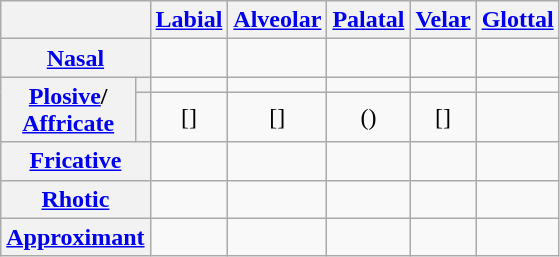<table class="wikitable" style="text-align:center;">
<tr>
<th colspan="2"></th>
<th><a href='#'>Labial</a></th>
<th><a href='#'>Alveolar</a></th>
<th><a href='#'>Palatal</a></th>
<th><a href='#'>Velar</a></th>
<th><a href='#'>Glottal</a></th>
</tr>
<tr>
<th colspan="2"><a href='#'>Nasal</a></th>
<td></td>
<td></td>
<td></td>
<td></td>
<td></td>
</tr>
<tr>
<th rowspan="2"><a href='#'>Plosive</a>/<br><a href='#'>Affricate</a></th>
<th></th>
<td></td>
<td></td>
<td></td>
<td></td>
<td></td>
</tr>
<tr>
<th></th>
<td>[]</td>
<td>[]</td>
<td>()</td>
<td>[]</td>
<td></td>
</tr>
<tr>
<th colspan="2"><a href='#'>Fricative</a></th>
<td></td>
<td></td>
<td></td>
<td></td>
<td></td>
</tr>
<tr>
<th colspan="2"><a href='#'>Rhotic</a></th>
<td></td>
<td></td>
<td></td>
<td></td>
<td></td>
</tr>
<tr>
<th colspan="2"><a href='#'>Approximant</a></th>
<td></td>
<td></td>
<td></td>
<td></td>
<td></td>
</tr>
</table>
